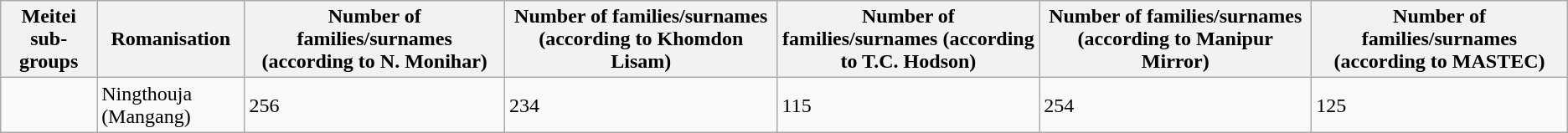<table class="wikitable sortable">
<tr>
<th>Meitei sub-groups</th>
<th>Romanisation</th>
<th>Number of families/surnames (according to  N. Monihar)</th>
<th>Number of families/surnames (according to Khomdon Lisam)</th>
<th>Number of families/surnames (according to T.C. Hodson)</th>
<th>Number of families/surnames (according to Manipur Mirror)</th>
<th>Number of families/surnames (according to MASTEC)</th>
</tr>
<tr>
<td></td>
<td>Ningthouja (Mangang)</td>
<td>256</td>
<td>234</td>
<td>115</td>
<td>254</td>
<td>125</td>
</tr>
</table>
